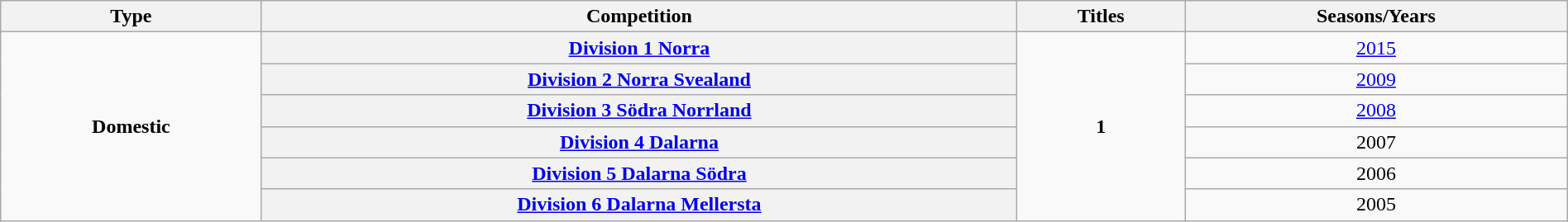<table class="wikitable sortable" width="100%" style="text-align: center;font-size:100%;">
<tr>
<th scope=col>Type</th>
<th scope=col>Competition</th>
<th scope=col>Titles</th>
<th scope=col>Seasons/Years</th>
</tr>
<tr>
<td rowspan="6"><strong>Domestic</strong></td>
<th scope=col><a href='#'>Division 1 Norra</a></th>
<td rowspan="6" style="text-align:center;"><strong>1</strong></td>
<td><a href='#'>2015</a></td>
</tr>
<tr>
<th scope=col><a href='#'>Division 2 Norra Svealand</a></th>
<td><a href='#'>2009</a></td>
</tr>
<tr>
<th scope=col><a href='#'>Division 3 Södra Norrland</a></th>
<td><a href='#'>2008</a></td>
</tr>
<tr>
<th scope=col><a href='#'>Division 4 Dalarna</a></th>
<td>2007</td>
</tr>
<tr>
<th scope=col><a href='#'>Division 5 Dalarna Södra</a></th>
<td>2006</td>
</tr>
<tr>
<th scope=col><a href='#'>Division 6 Dalarna Mellersta</a></th>
<td>2005</td>
</tr>
</table>
